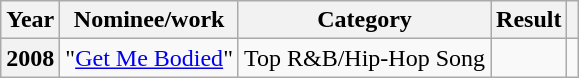<table class="wikitable sortable plainrowheaders">
<tr>
<th scope="col">Year</th>
<th scope="col">Nominee/work</th>
<th scope="col">Category</th>
<th scope="col">Result</th>
<th scope="col"></th>
</tr>
<tr>
<th scope="row">2008</th>
<td>"<a href='#'>Get Me Bodied</a>" </td>
<td>Top R&B/Hip-Hop Song</td>
<td></td>
<td align="center"></td>
</tr>
</table>
